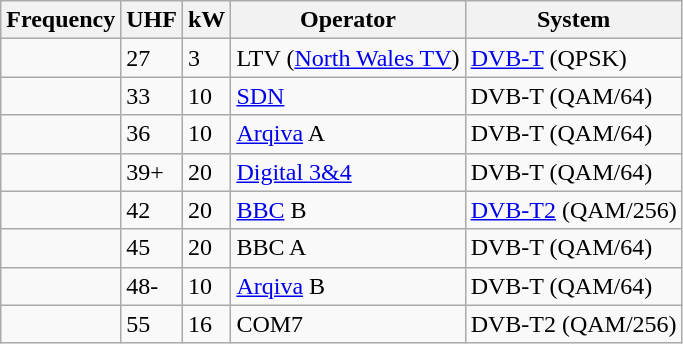<table class="wikitable sortable">
<tr>
<th>Frequency</th>
<th>UHF</th>
<th>kW</th>
<th>Operator</th>
<th>System</th>
</tr>
<tr>
<td></td>
<td>27</td>
<td>3</td>
<td>LTV (<a href='#'>North Wales TV</a>)</td>
<td><a href='#'>DVB-T</a> (QPSK)</td>
</tr>
<tr>
<td></td>
<td>33</td>
<td>10</td>
<td><a href='#'>SDN</a></td>
<td>DVB-T (QAM/64)</td>
</tr>
<tr>
<td></td>
<td>36</td>
<td>10</td>
<td><a href='#'>Arqiva</a> A</td>
<td>DVB-T (QAM/64)</td>
</tr>
<tr>
<td></td>
<td>39+</td>
<td>20</td>
<td><a href='#'>Digital 3&4</a></td>
<td>DVB-T (QAM/64)</td>
</tr>
<tr>
<td></td>
<td>42</td>
<td>20</td>
<td><a href='#'>BBC</a> B</td>
<td><a href='#'>DVB-T2</a> (QAM/256)</td>
</tr>
<tr>
<td></td>
<td>45</td>
<td>20</td>
<td>BBC A</td>
<td>DVB-T (QAM/64)</td>
</tr>
<tr>
<td></td>
<td>48-</td>
<td>10</td>
<td><a href='#'>Arqiva</a> B</td>
<td>DVB-T (QAM/64)</td>
</tr>
<tr>
<td></td>
<td>55</td>
<td>16</td>
<td>COM7</td>
<td>DVB-T2 (QAM/256)</td>
</tr>
</table>
